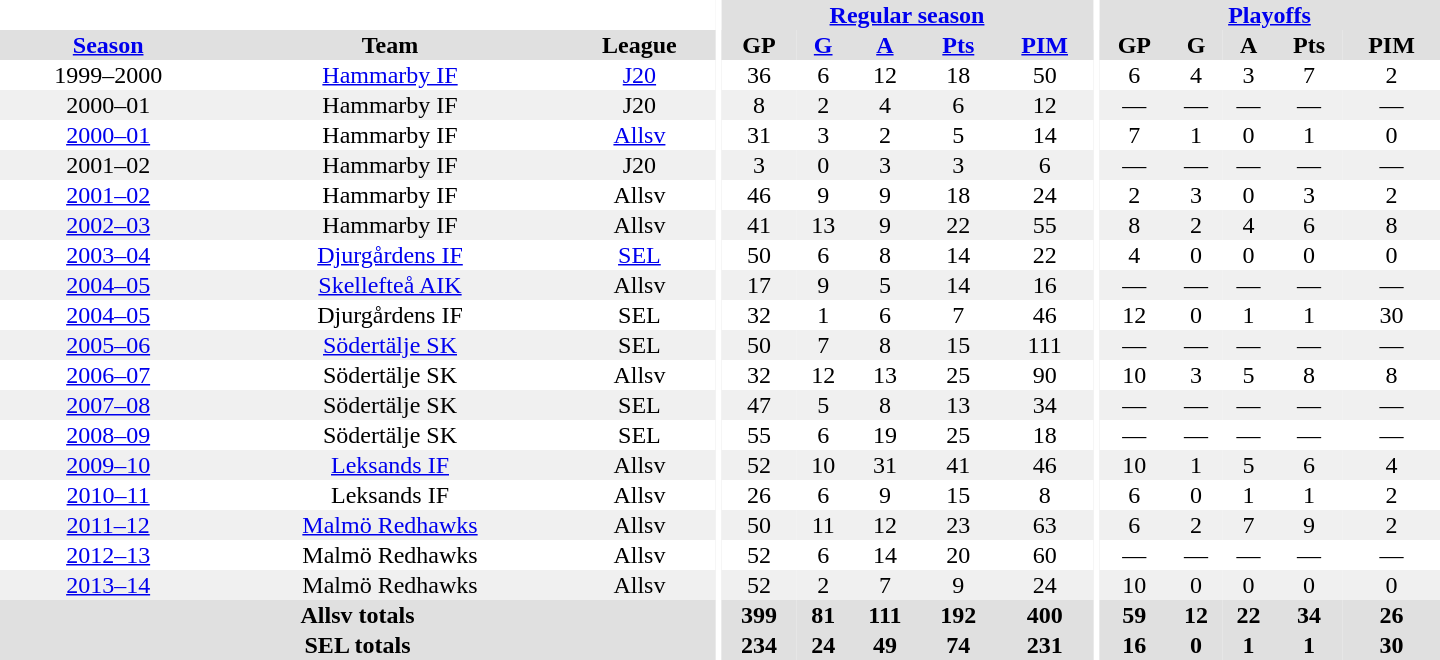<table border="0" cellpadding="1" cellspacing="0" style="text-align:center; width:60em">
<tr bgcolor="#e0e0e0">
<th colspan="3" bgcolor="#ffffff"></th>
<th rowspan="99" bgcolor="#ffffff"></th>
<th colspan="5"><a href='#'>Regular season</a></th>
<th rowspan="99" bgcolor="#ffffff"></th>
<th colspan="5"><a href='#'>Playoffs</a></th>
</tr>
<tr bgcolor="#e0e0e0">
<th><a href='#'>Season</a></th>
<th>Team</th>
<th>League</th>
<th>GP</th>
<th><a href='#'>G</a></th>
<th><a href='#'>A</a></th>
<th><a href='#'>Pts</a></th>
<th><a href='#'>PIM</a></th>
<th>GP</th>
<th>G</th>
<th>A</th>
<th>Pts</th>
<th>PIM</th>
</tr>
<tr>
<td>1999–2000</td>
<td><a href='#'>Hammarby IF</a></td>
<td><a href='#'>J20</a></td>
<td>36</td>
<td>6</td>
<td>12</td>
<td>18</td>
<td>50</td>
<td>6</td>
<td>4</td>
<td>3</td>
<td>7</td>
<td>2</td>
</tr>
<tr bgcolor="#f0f0f0">
<td>2000–01</td>
<td>Hammarby IF</td>
<td>J20</td>
<td>8</td>
<td>2</td>
<td>4</td>
<td>6</td>
<td>12</td>
<td>—</td>
<td>—</td>
<td>—</td>
<td>—</td>
<td>—</td>
</tr>
<tr>
<td><a href='#'>2000–01</a></td>
<td>Hammarby IF</td>
<td><a href='#'>Allsv</a></td>
<td>31</td>
<td>3</td>
<td>2</td>
<td>5</td>
<td>14</td>
<td>7</td>
<td>1</td>
<td>0</td>
<td>1</td>
<td>0</td>
</tr>
<tr bgcolor="#f0f0f0">
<td>2001–02</td>
<td>Hammarby IF</td>
<td>J20</td>
<td>3</td>
<td>0</td>
<td>3</td>
<td>3</td>
<td>6</td>
<td>—</td>
<td>—</td>
<td>—</td>
<td>—</td>
<td>—</td>
</tr>
<tr>
<td><a href='#'>2001–02</a></td>
<td>Hammarby IF</td>
<td>Allsv</td>
<td>46</td>
<td>9</td>
<td>9</td>
<td>18</td>
<td>24</td>
<td>2</td>
<td>3</td>
<td>0</td>
<td>3</td>
<td>2</td>
</tr>
<tr bgcolor="#f0f0f0">
<td><a href='#'>2002–03</a></td>
<td>Hammarby IF</td>
<td>Allsv</td>
<td>41</td>
<td>13</td>
<td>9</td>
<td>22</td>
<td>55</td>
<td>8</td>
<td>2</td>
<td>4</td>
<td>6</td>
<td>8</td>
</tr>
<tr>
<td><a href='#'>2003–04</a></td>
<td><a href='#'>Djurgårdens IF</a></td>
<td><a href='#'>SEL</a></td>
<td>50</td>
<td>6</td>
<td>8</td>
<td>14</td>
<td>22</td>
<td>4</td>
<td>0</td>
<td>0</td>
<td>0</td>
<td>0</td>
</tr>
<tr bgcolor="#f0f0f0">
<td><a href='#'>2004–05</a></td>
<td><a href='#'>Skellefteå AIK</a></td>
<td>Allsv</td>
<td>17</td>
<td>9</td>
<td>5</td>
<td>14</td>
<td>16</td>
<td>—</td>
<td>—</td>
<td>—</td>
<td>—</td>
<td>—</td>
</tr>
<tr>
<td><a href='#'>2004–05</a></td>
<td>Djurgårdens IF</td>
<td>SEL</td>
<td>32</td>
<td>1</td>
<td>6</td>
<td>7</td>
<td>46</td>
<td>12</td>
<td>0</td>
<td>1</td>
<td>1</td>
<td>30</td>
</tr>
<tr bgcolor="#f0f0f0">
<td><a href='#'>2005–06</a></td>
<td><a href='#'>Södertälje SK</a></td>
<td>SEL</td>
<td>50</td>
<td>7</td>
<td>8</td>
<td>15</td>
<td>111</td>
<td>—</td>
<td>—</td>
<td>—</td>
<td>—</td>
<td>—</td>
</tr>
<tr>
<td><a href='#'>2006–07</a></td>
<td>Södertälje SK</td>
<td>Allsv</td>
<td>32</td>
<td>12</td>
<td>13</td>
<td>25</td>
<td>90</td>
<td>10</td>
<td>3</td>
<td>5</td>
<td>8</td>
<td>8</td>
</tr>
<tr bgcolor="#f0f0f0">
<td><a href='#'>2007–08</a></td>
<td>Södertälje SK</td>
<td>SEL</td>
<td>47</td>
<td>5</td>
<td>8</td>
<td>13</td>
<td>34</td>
<td>—</td>
<td>—</td>
<td>—</td>
<td>—</td>
<td>—</td>
</tr>
<tr>
<td><a href='#'>2008–09</a></td>
<td>Södertälje SK</td>
<td>SEL</td>
<td>55</td>
<td>6</td>
<td>19</td>
<td>25</td>
<td>18</td>
<td>—</td>
<td>—</td>
<td>—</td>
<td>—</td>
<td>—</td>
</tr>
<tr bgcolor="#f0f0f0">
<td><a href='#'>2009–10</a></td>
<td><a href='#'>Leksands IF</a></td>
<td>Allsv</td>
<td>52</td>
<td>10</td>
<td>31</td>
<td>41</td>
<td>46</td>
<td>10</td>
<td>1</td>
<td>5</td>
<td>6</td>
<td>4</td>
</tr>
<tr>
<td><a href='#'>2010–11</a></td>
<td>Leksands IF</td>
<td>Allsv</td>
<td>26</td>
<td>6</td>
<td>9</td>
<td>15</td>
<td>8</td>
<td>6</td>
<td>0</td>
<td>1</td>
<td>1</td>
<td>2</td>
</tr>
<tr bgcolor="#f0f0f0">
<td><a href='#'>2011–12</a></td>
<td><a href='#'>Malmö Redhawks</a></td>
<td>Allsv</td>
<td>50</td>
<td>11</td>
<td>12</td>
<td>23</td>
<td>63</td>
<td>6</td>
<td>2</td>
<td>7</td>
<td>9</td>
<td>2</td>
</tr>
<tr>
<td><a href='#'>2012–13</a></td>
<td>Malmö Redhawks</td>
<td>Allsv</td>
<td>52</td>
<td>6</td>
<td>14</td>
<td>20</td>
<td>60</td>
<td>—</td>
<td>—</td>
<td>—</td>
<td>—</td>
<td>—</td>
</tr>
<tr bgcolor="#f0f0f0">
<td><a href='#'>2013–14</a></td>
<td>Malmö Redhawks</td>
<td>Allsv</td>
<td>52</td>
<td>2</td>
<td>7</td>
<td>9</td>
<td>24</td>
<td>10</td>
<td>0</td>
<td>0</td>
<td>0</td>
<td>0</td>
</tr>
<tr bgcolor="#e0e0e0">
<th colspan="3">Allsv totals</th>
<th>399</th>
<th>81</th>
<th>111</th>
<th>192</th>
<th>400</th>
<th>59</th>
<th>12</th>
<th>22</th>
<th>34</th>
<th>26</th>
</tr>
<tr bgcolor="#e0e0e0">
<th colspan="3">SEL totals</th>
<th>234</th>
<th>24</th>
<th>49</th>
<th>74</th>
<th>231</th>
<th>16</th>
<th>0</th>
<th>1</th>
<th>1</th>
<th>30</th>
</tr>
</table>
